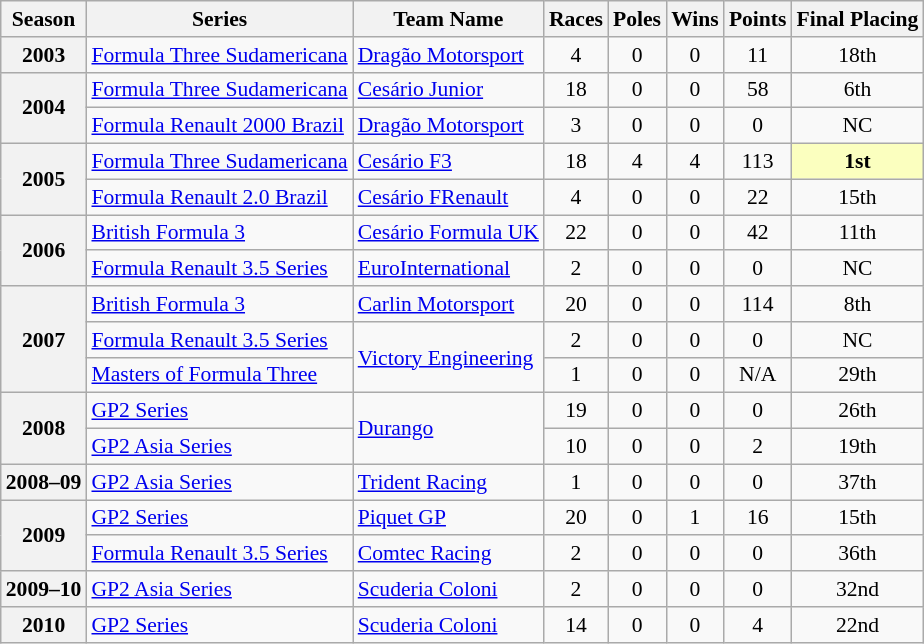<table class="wikitable" style="font-size: 90%; text-align:center">
<tr>
<th>Season</th>
<th>Series</th>
<th>Team Name</th>
<th>Races</th>
<th>Poles</th>
<th>Wins</th>
<th>Points</th>
<th>Final Placing</th>
</tr>
<tr>
<th>2003</th>
<td align=left><a href='#'>Formula Three Sudamericana</a></td>
<td align=left><a href='#'>Dragão Motorsport</a></td>
<td>4</td>
<td>0</td>
<td>0</td>
<td>11</td>
<td>18th</td>
</tr>
<tr>
<th rowspan=2>2004</th>
<td align=left><a href='#'>Formula Three Sudamericana</a></td>
<td align=left><a href='#'>Cesário Junior</a></td>
<td>18</td>
<td>0</td>
<td>0</td>
<td>58</td>
<td>6th</td>
</tr>
<tr>
<td align=left><a href='#'>Formula Renault 2000 Brazil</a></td>
<td align=left><a href='#'>Dragão Motorsport</a></td>
<td>3</td>
<td>0</td>
<td>0</td>
<td>0</td>
<td>NC</td>
</tr>
<tr>
<th rowspan=2>2005</th>
<td align=left><a href='#'>Formula Three Sudamericana</a></td>
<td align=left><a href='#'>Cesário F3</a></td>
<td>18</td>
<td>4</td>
<td>4</td>
<td>113</td>
<td style="background:#FBFFBF;"><strong>1st</strong></td>
</tr>
<tr>
<td align=left><a href='#'>Formula Renault 2.0 Brazil</a></td>
<td align=left><a href='#'>Cesário FRenault</a></td>
<td>4</td>
<td>0</td>
<td>0</td>
<td>22</td>
<td>15th</td>
</tr>
<tr>
<th rowspan=2>2006</th>
<td align=left><a href='#'>British Formula 3</a></td>
<td align=left><a href='#'>Cesário Formula UK</a></td>
<td>22</td>
<td>0</td>
<td>0</td>
<td>42</td>
<td>11th</td>
</tr>
<tr>
<td align=left><a href='#'>Formula Renault 3.5 Series</a></td>
<td align=left><a href='#'>EuroInternational</a></td>
<td>2</td>
<td>0</td>
<td>0</td>
<td>0</td>
<td>NC</td>
</tr>
<tr>
<th rowspan=3>2007</th>
<td align=left><a href='#'>British Formula 3</a></td>
<td align=left><a href='#'>Carlin Motorsport</a></td>
<td>20</td>
<td>0</td>
<td>0</td>
<td>114</td>
<td>8th</td>
</tr>
<tr>
<td align=left><a href='#'>Formula Renault 3.5 Series</a></td>
<td align=left rowspan=2><a href='#'>Victory Engineering</a></td>
<td>2</td>
<td>0</td>
<td>0</td>
<td>0</td>
<td>NC</td>
</tr>
<tr>
<td align=left><a href='#'>Masters of Formula Three</a></td>
<td>1</td>
<td>0</td>
<td>0</td>
<td>N/A</td>
<td>29th</td>
</tr>
<tr>
<th rowspan=2>2008</th>
<td align=left><a href='#'>GP2 Series</a></td>
<td align=left rowspan=2><a href='#'>Durango</a></td>
<td>19</td>
<td>0</td>
<td>0</td>
<td>0</td>
<td>26th</td>
</tr>
<tr>
<td align=left><a href='#'>GP2 Asia Series</a></td>
<td>10</td>
<td>0</td>
<td>0</td>
<td>2</td>
<td>19th</td>
</tr>
<tr>
<th>2008–09</th>
<td align=left><a href='#'>GP2 Asia Series</a></td>
<td align=left><a href='#'>Trident Racing</a></td>
<td>1</td>
<td>0</td>
<td>0</td>
<td>0</td>
<td>37th</td>
</tr>
<tr>
<th rowspan=2>2009</th>
<td align=left><a href='#'>GP2 Series</a></td>
<td align=left><a href='#'>Piquet GP</a></td>
<td>20</td>
<td>0</td>
<td>1</td>
<td>16</td>
<td>15th</td>
</tr>
<tr>
<td align=left><a href='#'>Formula Renault 3.5 Series</a></td>
<td align=left><a href='#'>Comtec Racing</a></td>
<td>2</td>
<td>0</td>
<td>0</td>
<td>0</td>
<td>36th</td>
</tr>
<tr>
<th>2009–10</th>
<td align=left><a href='#'>GP2 Asia Series</a></td>
<td align=left><a href='#'>Scuderia Coloni</a></td>
<td>2</td>
<td>0</td>
<td>0</td>
<td>0</td>
<td>32nd</td>
</tr>
<tr>
<th>2010</th>
<td align=left><a href='#'>GP2 Series</a></td>
<td align=left><a href='#'>Scuderia Coloni</a></td>
<td>14</td>
<td>0</td>
<td>0</td>
<td>4</td>
<td>22nd</td>
</tr>
</table>
